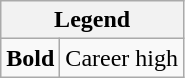<table class="wikitable mw-collapsible mw-collapsed">
<tr>
<th colspan="2">Legend</th>
</tr>
<tr>
<td><strong>Bold</strong></td>
<td>Career high</td>
</tr>
</table>
